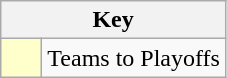<table class="wikitable" style="text-align: center;">
<tr>
<th colspan=2>Key</th>
</tr>
<tr>
<td style="background:#ffffcc; width:20px;"></td>
<td align=left>Teams to Playoffs</td>
</tr>
</table>
